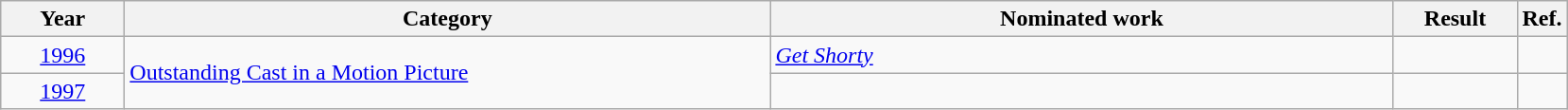<table class=wikitable>
<tr>
<th scope="col" style="width:5em;">Year</th>
<th scope="col" style="width:28em;">Category</th>
<th scope="col" style="width:27em;">Nominated work</th>
<th scope="col" style="width:5em;">Result</th>
<th>Ref.</th>
</tr>
<tr>
<td style="text-align:center;"><a href='#'>1996</a></td>
<td rowspan="2"><a href='#'>Outstanding Cast in a Motion Picture</a></td>
<td><em><a href='#'>Get Shorty</a></em></td>
<td></td>
<td style="text-align:center;"></td>
</tr>
<tr>
<td style="text-align:center;"><a href='#'>1997</a></td>
<td><em></em></td>
<td></td>
<td style="text-align:center;"></td>
</tr>
</table>
